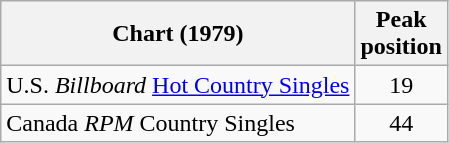<table class="wikitable">
<tr>
<th align="left">Chart (1979)</th>
<th style="text-align:center;">Peak<br>position</th>
</tr>
<tr>
<td align="left">U.S. <em>Billboard</em> <a href='#'>Hot Country Singles</a></td>
<td style="text-align:center;">19</td>
</tr>
<tr>
<td align="left">Canada <em>RPM</em> Country Singles </td>
<td style="text-align:center;">44</td>
</tr>
</table>
